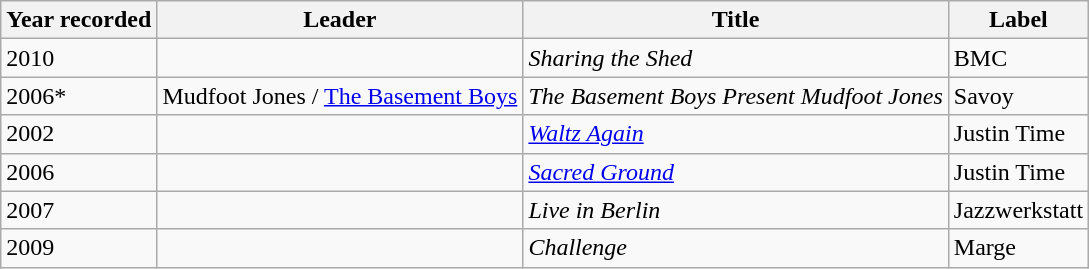<table class="wikitable sortable">
<tr>
<th>Year recorded</th>
<th>Leader</th>
<th>Title</th>
<th>Label</th>
</tr>
<tr>
<td>2010</td>
<td></td>
<td><em>Sharing the Shed</em></td>
<td>BMC</td>
</tr>
<tr>
<td>2006*</td>
<td>Mudfoot Jones / <a href='#'>The Basement Boys</a></td>
<td><em>The Basement Boys Present Mudfoot Jones</em></td>
<td>Savoy</td>
</tr>
<tr>
<td>2002</td>
<td></td>
<td><em><a href='#'>Waltz Again</a></em></td>
<td>Justin Time</td>
</tr>
<tr>
<td>2006</td>
<td></td>
<td><em><a href='#'>Sacred Ground</a></em></td>
<td>Justin Time</td>
</tr>
<tr>
<td>2007</td>
<td></td>
<td><em>Live in Berlin</em></td>
<td>Jazzwerkstatt</td>
</tr>
<tr>
<td>2009</td>
<td></td>
<td><em>Challenge</em></td>
<td>Marge</td>
</tr>
</table>
